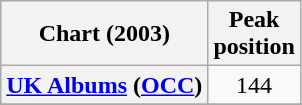<table class="wikitable sortable plainrowheaders" style="text-align:center">
<tr>
<th scope="col">Chart (2003)</th>
<th scope="col">Peak<br> position</th>
</tr>
<tr>
<th scope="row"><a href='#'>UK Albums</a> (<a href='#'>OCC</a>)</th>
<td>144</td>
</tr>
<tr>
</tr>
</table>
